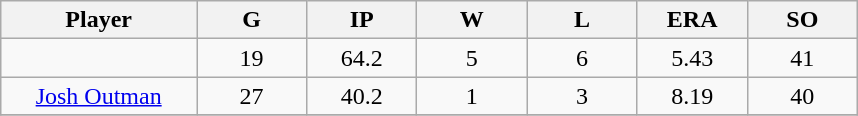<table class="wikitable sortable">
<tr>
<th bgcolor="#DDDDFF" width="16%">Player</th>
<th bgcolor="#DDDDFF" width="9%">G</th>
<th bgcolor="#DDDDFF" width="9%">IP</th>
<th bgcolor="#DDDDFF" width="9%">W</th>
<th bgcolor="#DDDDFF" width="9%">L</th>
<th bgcolor="#DDDDFF" width="9%">ERA</th>
<th bgcolor="#DDDDFF" width="9%">SO</th>
</tr>
<tr align="center">
<td></td>
<td>19</td>
<td>64.2</td>
<td>5</td>
<td>6</td>
<td>5.43</td>
<td>41</td>
</tr>
<tr align="center">
<td><a href='#'>Josh Outman</a></td>
<td>27</td>
<td>40.2</td>
<td>1</td>
<td>3</td>
<td>8.19</td>
<td>40</td>
</tr>
<tr align="center">
</tr>
</table>
